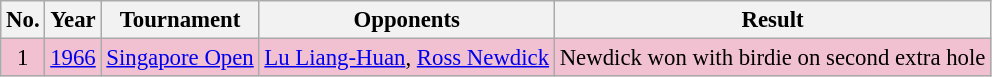<table class="wikitable" style="font-size:95%;">
<tr>
<th>No.</th>
<th>Year</th>
<th>Tournament</th>
<th>Opponents</th>
<th>Result</th>
</tr>
<tr style="background:#F2C1D1;">
<td align=center>1</td>
<td><a href='#'>1966</a></td>
<td><a href='#'>Singapore Open</a></td>
<td> <a href='#'>Lu Liang-Huan</a>,  <a href='#'>Ross Newdick</a></td>
<td>Newdick won with birdie on second extra hole</td>
</tr>
</table>
